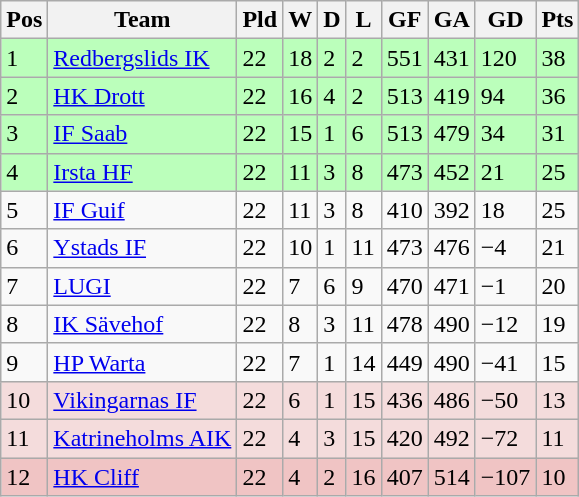<table class="wikitable">
<tr>
<th><span>Pos</span></th>
<th>Team</th>
<th><span>Pld</span></th>
<th><span>W</span></th>
<th><span>D</span></th>
<th><span>L</span></th>
<th><span>GF</span></th>
<th><span>GA</span></th>
<th><span>GD</span></th>
<th><span>Pts</span></th>
</tr>
<tr style="background:#bbffbb">
<td>1</td>
<td><a href='#'>Redbergslids IK</a></td>
<td>22</td>
<td>18</td>
<td>2</td>
<td>2</td>
<td>551</td>
<td>431</td>
<td>120</td>
<td>38</td>
</tr>
<tr style="background:#bbffbb">
<td>2</td>
<td><a href='#'>HK Drott</a></td>
<td>22</td>
<td>16</td>
<td>4</td>
<td>2</td>
<td>513</td>
<td>419</td>
<td>94</td>
<td>36</td>
</tr>
<tr style="background:#bbffbb">
<td>3</td>
<td><a href='#'>IF Saab</a></td>
<td>22</td>
<td>15</td>
<td>1</td>
<td>6</td>
<td>513</td>
<td>479</td>
<td>34</td>
<td>31</td>
</tr>
<tr style="background:#bbffbb">
<td>4</td>
<td><a href='#'>Irsta HF</a></td>
<td>22</td>
<td>11</td>
<td>3</td>
<td>8</td>
<td>473</td>
<td>452</td>
<td>21</td>
<td>25</td>
</tr>
<tr>
<td>5</td>
<td><a href='#'>IF Guif</a></td>
<td>22</td>
<td>11</td>
<td>3</td>
<td>8</td>
<td>410</td>
<td>392</td>
<td>18</td>
<td>25</td>
</tr>
<tr>
<td>6</td>
<td><a href='#'>Ystads IF</a></td>
<td>22</td>
<td>10</td>
<td>1</td>
<td>11</td>
<td>473</td>
<td>476</td>
<td>−4</td>
<td>21</td>
</tr>
<tr>
<td>7</td>
<td><a href='#'>LUGI</a></td>
<td>22</td>
<td>7</td>
<td>6</td>
<td>9</td>
<td>470</td>
<td>471</td>
<td>−1</td>
<td>20</td>
</tr>
<tr>
<td>8</td>
<td><a href='#'>IK Sävehof</a></td>
<td>22</td>
<td>8</td>
<td>3</td>
<td>11</td>
<td>478</td>
<td>490</td>
<td>−12</td>
<td>19</td>
</tr>
<tr>
<td>9</td>
<td><a href='#'>HP Warta</a></td>
<td>22</td>
<td>7</td>
<td>1</td>
<td>14</td>
<td>449</td>
<td>490</td>
<td>−41</td>
<td>15</td>
</tr>
<tr align="left" style="background:#f4dcdc;">
<td>10</td>
<td><a href='#'>Vikingarnas IF</a></td>
<td>22</td>
<td>6</td>
<td>1</td>
<td>15</td>
<td>436</td>
<td>486</td>
<td>−50</td>
<td>13</td>
</tr>
<tr align="left" style="background:#f4dcdc;">
<td>11</td>
<td><a href='#'>Katrineholms AIK</a></td>
<td>22</td>
<td>4</td>
<td>3</td>
<td>15</td>
<td>420</td>
<td>492</td>
<td>−72</td>
<td>11</td>
</tr>
<tr align="left" style="background:#f0c4c4;">
<td>12</td>
<td><a href='#'>HK Cliff</a></td>
<td>22</td>
<td>4</td>
<td>2</td>
<td>16</td>
<td>407</td>
<td>514</td>
<td>−107</td>
<td>10</td>
</tr>
</table>
